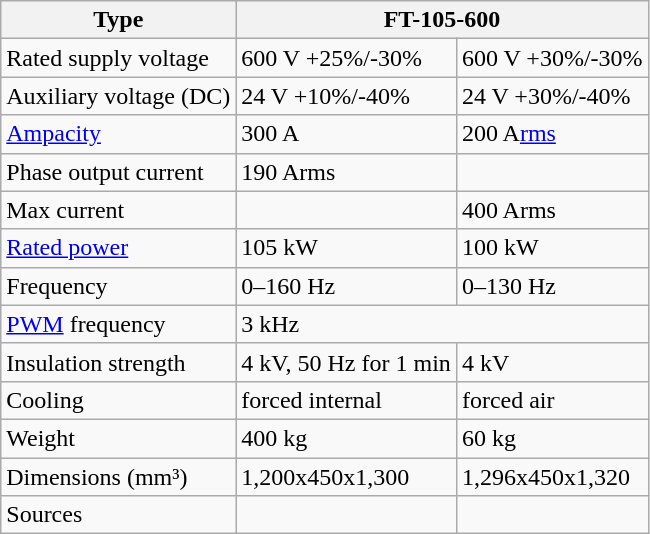<table class="wikitable">
<tr>
<th>Type</th>
<th colspan="2">FT-105-600</th>
</tr>
<tr>
<td>Rated supply voltage</td>
<td>600 V +25%/-30%</td>
<td>600 V +30%/-30%</td>
</tr>
<tr>
<td>Auxiliary voltage (DC)</td>
<td>24 V +10%/-40%</td>
<td>24 V +30%/-40%</td>
</tr>
<tr>
<td><a href='#'>Ampacity</a></td>
<td>300 A</td>
<td>200 A<a href='#'>rms</a></td>
</tr>
<tr>
<td>Phase output current</td>
<td>190 Arms</td>
<td></td>
</tr>
<tr>
<td>Max current</td>
<td></td>
<td>400 Arms</td>
</tr>
<tr>
<td><a href='#'>Rated power</a></td>
<td>105 kW</td>
<td>100 kW</td>
</tr>
<tr>
<td>Frequency</td>
<td>0–160 Hz</td>
<td>0–130 Hz</td>
</tr>
<tr>
<td><a href='#'>PWM</a> frequency</td>
<td colspan="2">3 kHz</td>
</tr>
<tr>
<td>Insulation strength</td>
<td>4 kV, 50 Hz for 1 min</td>
<td>4 kV</td>
</tr>
<tr>
<td>Cooling</td>
<td>forced internal</td>
<td>forced air</td>
</tr>
<tr>
<td>Weight</td>
<td>400 kg</td>
<td>60 kg</td>
</tr>
<tr>
<td>Dimensions (mm³)</td>
<td>1,200x450x1,300</td>
<td>1,296x450x1,320</td>
</tr>
<tr>
<td>Sources</td>
<td></td>
<td></td>
</tr>
</table>
